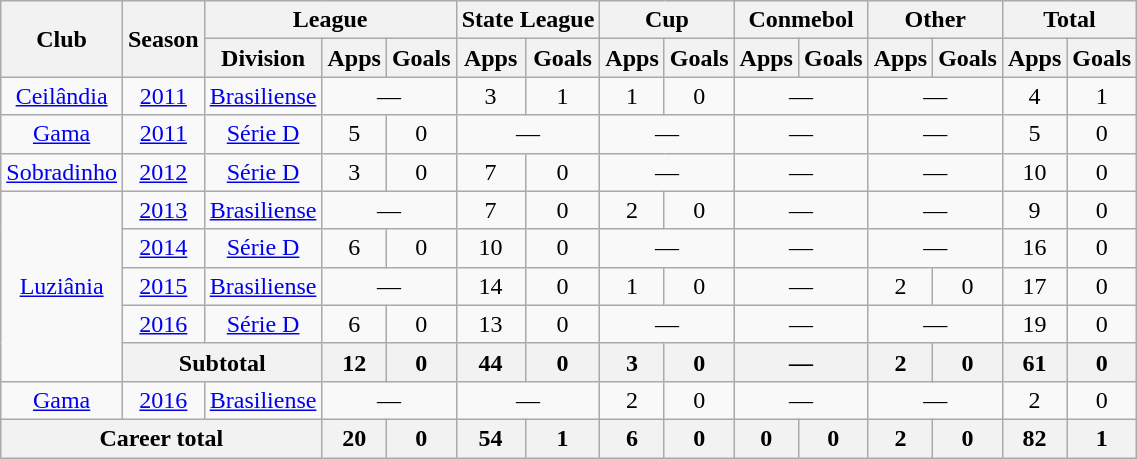<table class="wikitable" style="text-align: center;">
<tr>
<th rowspan="2">Club</th>
<th rowspan="2">Season</th>
<th colspan="3">League</th>
<th colspan="2">State League</th>
<th colspan="2">Cup</th>
<th colspan="2">Conmebol</th>
<th colspan="2">Other</th>
<th colspan="2">Total</th>
</tr>
<tr>
<th>Division</th>
<th>Apps</th>
<th>Goals</th>
<th>Apps</th>
<th>Goals</th>
<th>Apps</th>
<th>Goals</th>
<th>Apps</th>
<th>Goals</th>
<th>Apps</th>
<th>Goals</th>
<th>Apps</th>
<th>Goals</th>
</tr>
<tr>
<td valign="center"><a href='#'>Ceilândia</a></td>
<td><a href='#'>2011</a></td>
<td><a href='#'>Brasiliense</a></td>
<td colspan="2">—</td>
<td>3</td>
<td>1</td>
<td>1</td>
<td>0</td>
<td colspan="2">—</td>
<td colspan="2">—</td>
<td>4</td>
<td>1</td>
</tr>
<tr>
<td valign="center"><a href='#'>Gama</a></td>
<td><a href='#'>2011</a></td>
<td><a href='#'>Série D</a></td>
<td>5</td>
<td>0</td>
<td colspan="2">—</td>
<td colspan="2">—</td>
<td colspan="2">—</td>
<td colspan="2">—</td>
<td>5</td>
<td>0</td>
</tr>
<tr>
<td valign="center"><a href='#'>Sobradinho</a></td>
<td><a href='#'>2012</a></td>
<td><a href='#'>Série D</a></td>
<td>3</td>
<td>0</td>
<td>7</td>
<td>0</td>
<td colspan="2">—</td>
<td colspan="2">—</td>
<td colspan="2">—</td>
<td>10</td>
<td>0</td>
</tr>
<tr>
<td rowspan=5 valign="center"><a href='#'>Luziânia</a></td>
<td><a href='#'>2013</a></td>
<td><a href='#'>Brasiliense</a></td>
<td colspan="2">—</td>
<td>7</td>
<td>0</td>
<td>2</td>
<td>0</td>
<td colspan="2">—</td>
<td colspan="2">—</td>
<td>9</td>
<td>0</td>
</tr>
<tr>
<td><a href='#'>2014</a></td>
<td><a href='#'>Série D</a></td>
<td>6</td>
<td>0</td>
<td>10</td>
<td>0</td>
<td colspan="2">—</td>
<td colspan="2">—</td>
<td colspan="2">—</td>
<td>16</td>
<td>0</td>
</tr>
<tr>
<td><a href='#'>2015</a></td>
<td><a href='#'>Brasiliense</a></td>
<td colspan="2">—</td>
<td>14</td>
<td>0</td>
<td>1</td>
<td>0</td>
<td colspan="2">—</td>
<td>2</td>
<td>0</td>
<td>17</td>
<td>0</td>
</tr>
<tr>
<td><a href='#'>2016</a></td>
<td><a href='#'>Série D</a></td>
<td>6</td>
<td>0</td>
<td>13</td>
<td>0</td>
<td colspan="2">—</td>
<td colspan="2">—</td>
<td colspan="2">—</td>
<td>19</td>
<td>0</td>
</tr>
<tr>
<th colspan="2">Subtotal</th>
<th>12</th>
<th>0</th>
<th>44</th>
<th>0</th>
<th>3</th>
<th>0</th>
<th colspan="2">—</th>
<th>2</th>
<th>0</th>
<th>61</th>
<th>0</th>
</tr>
<tr>
<td valign="center"><a href='#'>Gama</a></td>
<td><a href='#'>2016</a></td>
<td><a href='#'>Brasiliense</a></td>
<td colspan="2">—</td>
<td colspan="2">—</td>
<td>2</td>
<td>0</td>
<td colspan="2">—</td>
<td colspan="2">—</td>
<td>2</td>
<td>0</td>
</tr>
<tr>
<th colspan="3"><strong>Career total</strong></th>
<th>20</th>
<th>0</th>
<th>54</th>
<th>1</th>
<th>6</th>
<th>0</th>
<th>0</th>
<th>0</th>
<th>2</th>
<th>0</th>
<th>82</th>
<th>1</th>
</tr>
</table>
